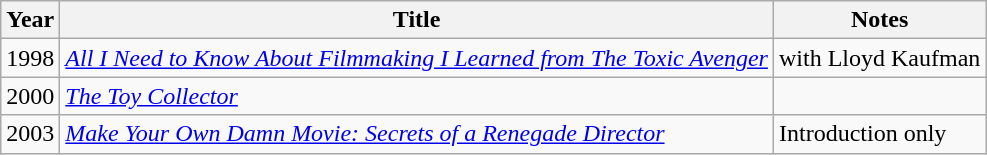<table class="wikitable sortable">
<tr>
<th>Year</th>
<th>Title</th>
<th class="unsortable">Notes</th>
</tr>
<tr>
<td>1998</td>
<td><em><a href='#'>All I Need to Know About Filmmaking I Learned from The Toxic Avenger</a></em></td>
<td>with Lloyd Kaufman</td>
</tr>
<tr>
<td>2000</td>
<td><em><a href='#'>The Toy Collector</a></em></td>
<td></td>
</tr>
<tr>
<td>2003</td>
<td><em><a href='#'>Make Your Own Damn Movie: Secrets of a Renegade Director</a></em></td>
<td>Introduction only</td>
</tr>
</table>
